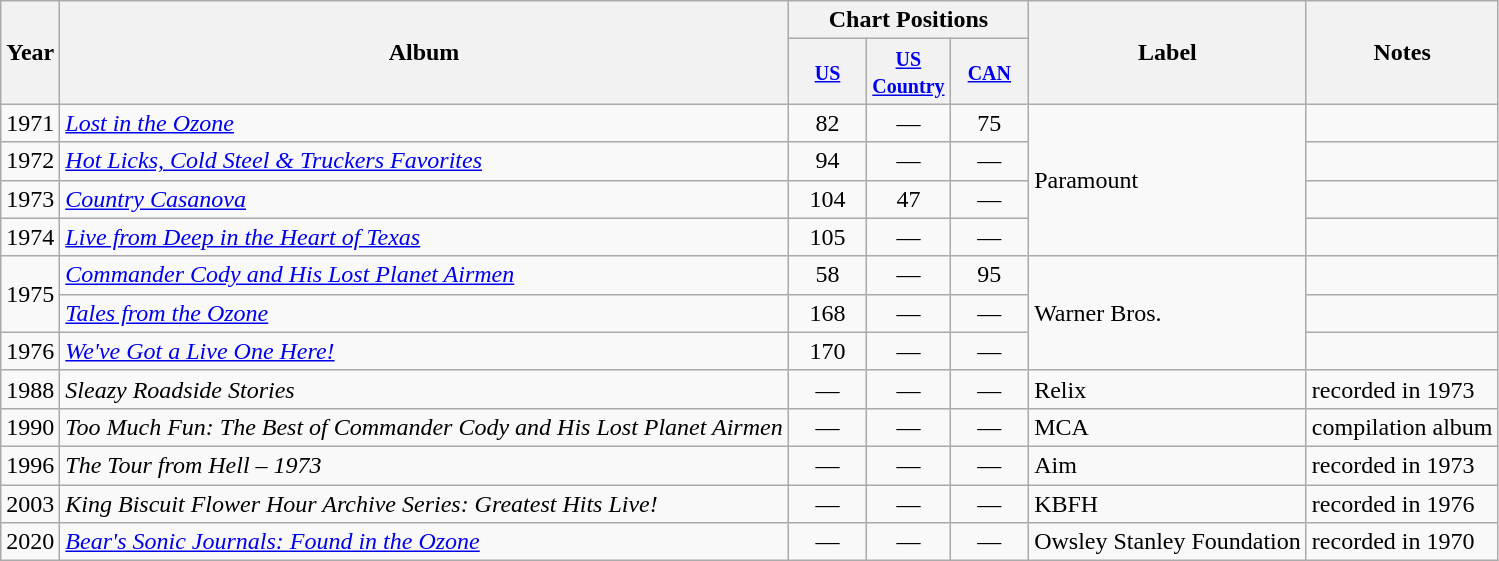<table class="wikitable">
<tr>
<th rowspan="2">Year</th>
<th rowspan="2">Album</th>
<th colspan="3">Chart Positions</th>
<th rowspan="2">Label</th>
<th rowspan="2">Notes</th>
</tr>
<tr>
<th style="width:45px;"><small><a href='#'>US</a></small></th>
<th style="width:45px;"><small><a href='#'>US Country</a></small></th>
<th style="width:45px;"><small><a href='#'>CAN</a></small></th>
</tr>
<tr>
<td>1971</td>
<td><em><a href='#'>Lost in the Ozone</a></em></td>
<td style="text-align:center;">82</td>
<td style="text-align:center;">—</td>
<td style="text-align:center;">75</td>
<td rowspan="4">Paramount</td>
<td></td>
</tr>
<tr>
<td>1972</td>
<td><em><a href='#'>Hot Licks, Cold Steel & Truckers Favorites</a></em></td>
<td style="text-align:center;">94</td>
<td style="text-align:center;">—</td>
<td style="text-align:center;">—</td>
<td></td>
</tr>
<tr>
<td>1973</td>
<td><em><a href='#'>Country Casanova</a></em></td>
<td style="text-align:center;">104</td>
<td style="text-align:center;">47</td>
<td style="text-align:center;">—</td>
<td></td>
</tr>
<tr>
<td>1974</td>
<td><em><a href='#'>Live from Deep in the Heart of Texas</a></em></td>
<td style="text-align:center;">105</td>
<td style="text-align:center;">—</td>
<td style="text-align:center;">—</td>
<td></td>
</tr>
<tr>
<td rowspan="2">1975</td>
<td><em><a href='#'>Commander Cody and His Lost Planet Airmen</a></em></td>
<td style="text-align:center;">58</td>
<td style="text-align:center;">—</td>
<td style="text-align:center;">95</td>
<td rowspan="3">Warner Bros.</td>
<td></td>
</tr>
<tr>
<td><em><a href='#'>Tales from the Ozone</a></em></td>
<td style="text-align:center;">168</td>
<td style="text-align:center;">—</td>
<td style="text-align:center;">—</td>
<td></td>
</tr>
<tr>
<td>1976</td>
<td><em><a href='#'>We've Got a Live One Here!</a></em></td>
<td style="text-align:center;">170</td>
<td style="text-align:center;">—</td>
<td style="text-align:center;">—</td>
<td></td>
</tr>
<tr>
<td>1988</td>
<td><em>Sleazy Roadside Stories</em> </td>
<td style="text-align:center;">—</td>
<td style="text-align:center;">—</td>
<td style="text-align:center;">—</td>
<td>Relix</td>
<td>recorded in 1973</td>
</tr>
<tr>
<td>1990</td>
<td><em>Too Much Fun: The Best of Commander Cody and His Lost Planet Airmen</em> </td>
<td style="text-align:center;">—</td>
<td style="text-align:center;">—</td>
<td style="text-align:center;">—</td>
<td>MCA</td>
<td>compilation album</td>
</tr>
<tr>
<td>1996</td>
<td><em>The Tour from Hell – 1973</em> </td>
<td style="text-align:center;">—</td>
<td style="text-align:center;">—</td>
<td style="text-align:center;">—</td>
<td>Aim</td>
<td>recorded in 1973</td>
</tr>
<tr>
<td>2003</td>
<td><em>King Biscuit Flower Hour Archive Series: Greatest Hits Live!</em> </td>
<td style="text-align:center;">—</td>
<td style="text-align:center;">—</td>
<td style="text-align:center;">—</td>
<td>KBFH</td>
<td>recorded in 1976</td>
</tr>
<tr>
<td>2020</td>
<td><em><a href='#'>Bear's Sonic Journals: Found in the Ozone</a></em></td>
<td style="text-align:center;">—</td>
<td style="text-align:center;">—</td>
<td style="text-align:center;">—</td>
<td>Owsley Stanley Foundation</td>
<td>recorded in 1970</td>
</tr>
</table>
